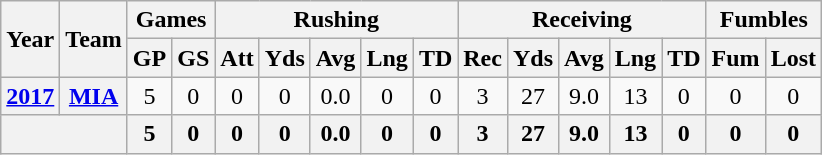<table class="wikitable" style="text-align:center;">
<tr>
<th rowspan="2">Year</th>
<th rowspan="2">Team</th>
<th colspan="2">Games</th>
<th colspan="5">Rushing</th>
<th colspan="5">Receiving</th>
<th colspan="2">Fumbles</th>
</tr>
<tr>
<th>GP</th>
<th>GS</th>
<th>Att</th>
<th>Yds</th>
<th>Avg</th>
<th>Lng</th>
<th>TD</th>
<th>Rec</th>
<th>Yds</th>
<th>Avg</th>
<th>Lng</th>
<th>TD</th>
<th>Fum</th>
<th>Lost</th>
</tr>
<tr>
<th><a href='#'>2017</a></th>
<th><a href='#'>MIA</a></th>
<td>5</td>
<td>0</td>
<td>0</td>
<td>0</td>
<td>0.0</td>
<td>0</td>
<td>0</td>
<td>3</td>
<td>27</td>
<td>9.0</td>
<td>13</td>
<td>0</td>
<td>0</td>
<td>0</td>
</tr>
<tr>
<th colspan="2"></th>
<th>5</th>
<th>0</th>
<th>0</th>
<th>0</th>
<th>0.0</th>
<th>0</th>
<th>0</th>
<th>3</th>
<th>27</th>
<th>9.0</th>
<th>13</th>
<th>0</th>
<th>0</th>
<th>0</th>
</tr>
</table>
